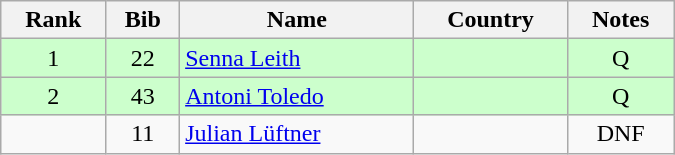<table class="wikitable" style="text-align:center; width:450px">
<tr>
<th>Rank</th>
<th>Bib</th>
<th>Name</th>
<th>Country</th>
<th>Notes</th>
</tr>
<tr bgcolor=ccffcc>
<td>1</td>
<td>22</td>
<td align=left><a href='#'>Senna Leith</a></td>
<td align=left></td>
<td>Q</td>
</tr>
<tr bgcolor=ccffcc>
<td>2</td>
<td>43</td>
<td align=left><a href='#'>Antoni Toledo</a></td>
<td align=left></td>
<td>Q</td>
</tr>
<tr>
<td></td>
<td>11</td>
<td align=left><a href='#'>Julian Lüftner</a></td>
<td align=left></td>
<td>DNF</td>
</tr>
</table>
